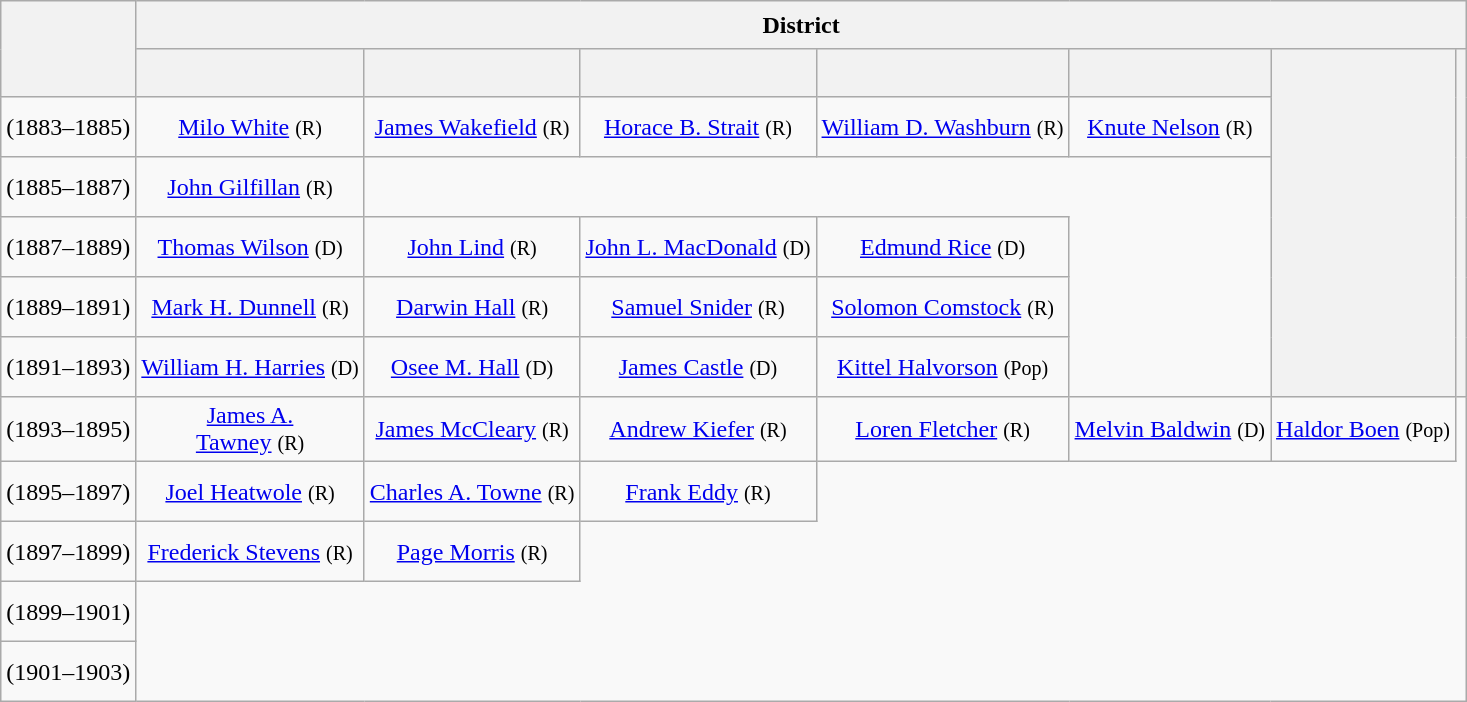<table class=wikitable style="text-align:center">
<tr style="height:2em">
<th rowspan=2></th>
<th colspan=9>District</th>
</tr>
<tr style="height:2em">
<th></th>
<th></th>
<th></th>
<th></th>
<th></th>
<th valign=bottom rowspan=6></th>
<th valign=bottom rowspan=6></th>
</tr>
<tr style="height:2.5em">
<td><strong></strong> (1883–1885)</td>
<td><a href='#'>Milo White</a> <small>(R)</small></td>
<td><a href='#'>James Wakefield</a> <small>(R)</small></td>
<td><a href='#'>Horace B. Strait</a> <small>(R)</small></td>
<td><a href='#'>William D. Washburn</a> <small>(R)</small></td>
<td><a href='#'>Knute Nelson</a> <small>(R)</small></td>
</tr>
<tr style="height:2.5em">
<td><strong></strong> (1885–1887)</td>
<td><a href='#'>John Gilfillan</a> <small>(R)</small></td>
</tr>
<tr style="height:2.5em">
<td><strong></strong> (1887–1889)</td>
<td><a href='#'>Thomas Wilson</a> <small>(D)</small></td>
<td><a href='#'>John Lind</a> <small>(R)</small></td>
<td><a href='#'>John L. MacDonald</a> <small>(D)</small></td>
<td><a href='#'>Edmund Rice</a> <small>(D)</small></td>
</tr>
<tr style="height:2.5em">
<td><strong></strong> (1889–1891)</td>
<td><a href='#'>Mark H. Dunnell</a> <small>(R)</small></td>
<td><a href='#'>Darwin Hall</a> <small>(R)</small></td>
<td><a href='#'>Samuel Snider</a> <small>(R)</small></td>
<td><a href='#'>Solomon Comstock</a> <small>(R)</small></td>
</tr>
<tr style="height:2.5em">
<td><strong></strong> (1891–1893)</td>
<td><a href='#'>William H. Harries</a> <small>(D)</small></td>
<td><a href='#'>Osee M. Hall</a> <small>(D)</small></td>
<td><a href='#'>James Castle</a> <small>(D)</small></td>
<td><a href='#'>Kittel Halvorson</a> <small>(Pop)</small></td>
</tr>
<tr style="height:2.5em">
<td><strong></strong> (1893–1895)</td>
<td><a href='#'>James A.<br>Tawney</a> <small>(R)</small></td>
<td><a href='#'>James McCleary</a> <small>(R)</small></td>
<td><a href='#'>Andrew Kiefer</a> <small>(R)</small></td>
<td><a href='#'>Loren Fletcher</a> <small>(R)</small></td>
<td><a href='#'>Melvin Baldwin</a> <small>(D)</small></td>
<td><a href='#'>Haldor Boen</a> <small>(Pop)</small></td>
</tr>
<tr style="height:2.5em">
<td><strong></strong> (1895–1897)</td>
<td><a href='#'>Joel Heatwole</a> <small>(R)</small></td>
<td><a href='#'>Charles A. Towne</a> <small>(R)</small></td>
<td><a href='#'>Frank Eddy</a> <small>(R)</small></td>
</tr>
<tr style="height:2.5em">
<td><strong></strong> (1897–1899)</td>
<td><a href='#'>Frederick Stevens</a> <small>(R)</small></td>
<td><a href='#'>Page Morris</a> <small>(R)</small></td>
</tr>
<tr style="height:2.5em">
<td><strong></strong> (1899–1901)</td>
</tr>
<tr style="height:2.5em">
<td><strong></strong> (1901–1903)</td>
</tr>
</table>
